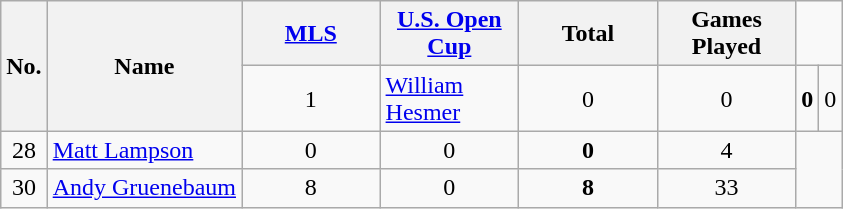<table class="wikitable sortable" style="text-align: center;">
<tr>
<th rowspan=2>No.</th>
<th rowspan=2>Name</th>
<th style="width:85px;"><a href='#'>MLS</a></th>
<th style="width:85px;"><a href='#'>U.S. Open Cup</a></th>
<th style="width:85px;"><strong>Total</strong></th>
<th style="width:85px;"><strong>Games Played</strong></th>
</tr>
<tr>
<td>1</td>
<td align=left> <a href='#'>William Hesmer</a></td>
<td>0</td>
<td>0</td>
<td><strong>0</strong></td>
<td>0</td>
</tr>
<tr>
<td>28</td>
<td align=left> <a href='#'>Matt Lampson</a></td>
<td>0</td>
<td>0</td>
<td><strong>0</strong></td>
<td>4</td>
</tr>
<tr>
<td>30</td>
<td align=left> <a href='#'>Andy Gruenebaum</a></td>
<td>8</td>
<td>0</td>
<td><strong>8</strong></td>
<td>33</td>
</tr>
</table>
